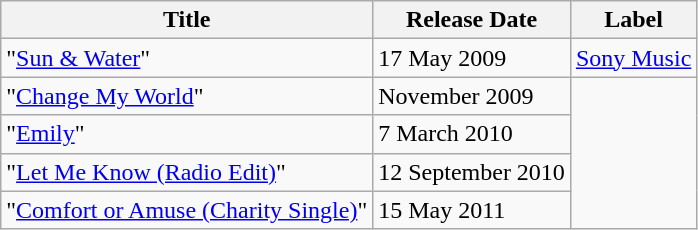<table class="wikitable" border="1">
<tr>
<th>Title</th>
<th>Release Date</th>
<th>Label</th>
</tr>
<tr>
<td>"<a href='#'>Sun & Water</a>"</td>
<td>17 May 2009</td>
<td><a href='#'>Sony Music</a></td>
</tr>
<tr>
<td>"<a href='#'>Change My World</a>"</td>
<td>November 2009</td>
</tr>
<tr>
<td>"<a href='#'>Emily</a>"</td>
<td>7 March 2010</td>
</tr>
<tr>
<td>"<a href='#'>Let Me Know (Radio Edit)</a>"</td>
<td>12 September 2010</td>
</tr>
<tr>
<td>"<a href='#'>Comfort or Amuse (Charity Single)</a>"</td>
<td>15 May 2011</td>
</tr>
</table>
